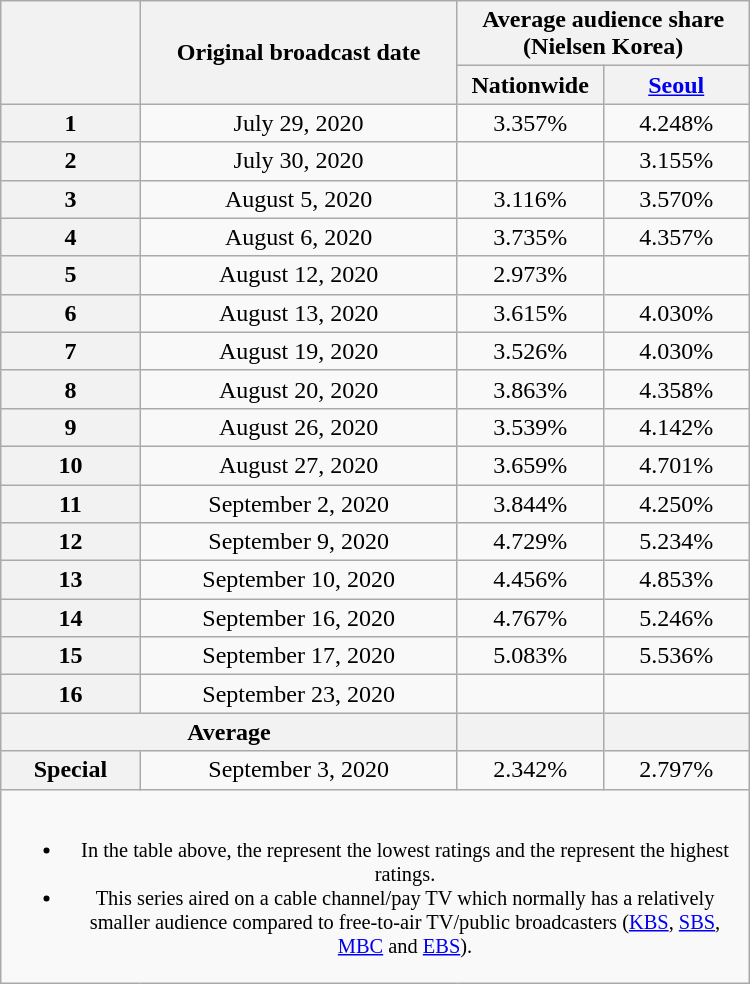<table class="wikitable" style="margin-left:auto; margin-right:auto; width:500px; text-align:center">
<tr>
<th scope="col" rowspan="2"></th>
<th scope="col" rowspan="2">Original broadcast date</th>
<th scope="col" colspan="2">Average audience share<br>(Nielsen Korea)</th>
</tr>
<tr>
<th width="90">Nationwide</th>
<th width="90"><a href='#'>Seoul</a></th>
</tr>
<tr>
<th>1</th>
<td>July 29, 2020</td>
<td>3.357%</td>
<td>4.248%</td>
</tr>
<tr>
<th>2</th>
<td>July 30, 2020</td>
<td></td>
<td>3.155%</td>
</tr>
<tr>
<th>3</th>
<td>August 5, 2020</td>
<td>3.116%</td>
<td>3.570%</td>
</tr>
<tr>
<th>4</th>
<td>August 6, 2020</td>
<td>3.735%</td>
<td>4.357%</td>
</tr>
<tr>
<th>5</th>
<td>August 12, 2020</td>
<td>2.973%</td>
<td></td>
</tr>
<tr>
<th>6</th>
<td>August 13, 2020</td>
<td>3.615%</td>
<td>4.030%</td>
</tr>
<tr>
<th>7</th>
<td>August 19, 2020</td>
<td>3.526%</td>
<td>4.030%</td>
</tr>
<tr>
<th>8</th>
<td>August 20, 2020</td>
<td>3.863%</td>
<td>4.358%</td>
</tr>
<tr>
<th>9</th>
<td>August 26, 2020</td>
<td>3.539%</td>
<td>4.142%</td>
</tr>
<tr>
<th>10</th>
<td>August 27, 2020</td>
<td>3.659%</td>
<td>4.701%</td>
</tr>
<tr>
<th>11</th>
<td>September 2, 2020</td>
<td>3.844%</td>
<td>4.250%</td>
</tr>
<tr>
<th>12</th>
<td>September 9, 2020</td>
<td>4.729%</td>
<td>5.234%</td>
</tr>
<tr>
<th>13</th>
<td>September 10, 2020</td>
<td>4.456%</td>
<td>4.853%</td>
</tr>
<tr>
<th>14</th>
<td>September 16, 2020</td>
<td>4.767%</td>
<td>5.246%</td>
</tr>
<tr>
<th>15</th>
<td>September 17, 2020</td>
<td>5.083%</td>
<td>5.536%</td>
</tr>
<tr>
<th>16</th>
<td>September 23, 2020</td>
<td></td>
<td></td>
</tr>
<tr>
<th colspan="2">Average</th>
<th></th>
<th></th>
</tr>
<tr>
<th>Special</th>
<td>September 3, 2020</td>
<td>2.342%</td>
<td>2.797%</td>
</tr>
<tr>
<td colspan="4" style="font-size:85%"><br><ul><li>In the table above, the <strong></strong> represent the lowest ratings and the <strong></strong> represent the highest ratings.</li><li>This series aired on a cable channel/pay TV which normally has a relatively smaller audience compared to free-to-air TV/public broadcasters (<a href='#'>KBS</a>, <a href='#'>SBS</a>, <a href='#'>MBC</a> and <a href='#'>EBS</a>).</li></ul></td>
</tr>
</table>
